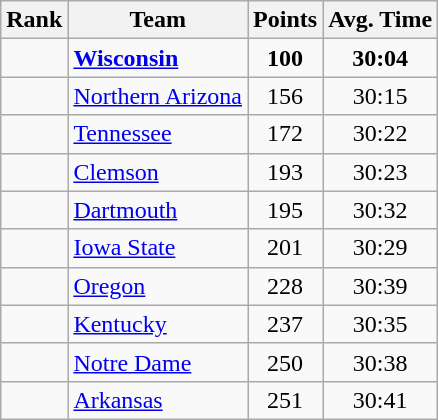<table class="wikitable sortable" style="text-align:center">
<tr>
<th>Rank</th>
<th>Team</th>
<th>Points</th>
<th>Avg. Time</th>
</tr>
<tr>
<td></td>
<td align=left><strong><a href='#'>Wisconsin</a></strong></td>
<td><strong>100</strong></td>
<td><strong>30:04</strong></td>
</tr>
<tr>
<td></td>
<td align=left><a href='#'>Northern Arizona</a></td>
<td>156</td>
<td>30:15</td>
</tr>
<tr>
<td></td>
<td align=left><a href='#'>Tennessee</a></td>
<td>172</td>
<td>30:22</td>
</tr>
<tr>
<td></td>
<td align=left><a href='#'>Clemson</a></td>
<td>193</td>
<td>30:23</td>
</tr>
<tr>
<td></td>
<td align=left><a href='#'>Dartmouth</a></td>
<td>195</td>
<td>30:32</td>
</tr>
<tr>
<td></td>
<td align=left><a href='#'>Iowa State</a></td>
<td>201</td>
<td>30:29</td>
</tr>
<tr>
<td></td>
<td align=left><a href='#'>Oregon</a></td>
<td>228</td>
<td>30:39</td>
</tr>
<tr>
<td></td>
<td align=left><a href='#'>Kentucky</a></td>
<td>237</td>
<td>30:35</td>
</tr>
<tr>
<td></td>
<td align=left><a href='#'>Notre Dame</a></td>
<td>250</td>
<td>30:38</td>
</tr>
<tr>
<td></td>
<td align=left><a href='#'>Arkansas</a></td>
<td>251</td>
<td>30:41</td>
</tr>
</table>
